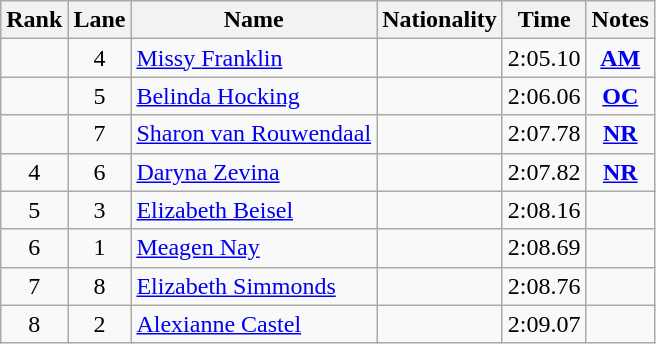<table class="wikitable sortable" style="text-align:center">
<tr>
<th>Rank</th>
<th>Lane</th>
<th>Name</th>
<th>Nationality</th>
<th>Time</th>
<th>Notes</th>
</tr>
<tr>
<td></td>
<td>4</td>
<td align=left><a href='#'>Missy Franklin</a></td>
<td align=left></td>
<td>2:05.10</td>
<td><strong><a href='#'>AM</a></strong></td>
</tr>
<tr>
<td></td>
<td>5</td>
<td align=left><a href='#'>Belinda Hocking</a></td>
<td align=left></td>
<td>2:06.06</td>
<td><strong><a href='#'>OC</a></strong></td>
</tr>
<tr>
<td></td>
<td>7</td>
<td align=left><a href='#'>Sharon van Rouwendaal</a></td>
<td align=left></td>
<td>2:07.78</td>
<td><strong><a href='#'>NR</a></strong></td>
</tr>
<tr>
<td>4</td>
<td>6</td>
<td align=left><a href='#'>Daryna Zevina</a></td>
<td align=left></td>
<td>2:07.82</td>
<td><strong><a href='#'>NR</a></strong></td>
</tr>
<tr>
<td>5</td>
<td>3</td>
<td align=left><a href='#'>Elizabeth Beisel</a></td>
<td align=left></td>
<td>2:08.16</td>
<td></td>
</tr>
<tr>
<td>6</td>
<td>1</td>
<td align=left><a href='#'>Meagen Nay</a></td>
<td align=left></td>
<td>2:08.69</td>
<td></td>
</tr>
<tr>
<td>7</td>
<td>8</td>
<td align=left><a href='#'>Elizabeth Simmonds</a></td>
<td align=left></td>
<td>2:08.76</td>
<td></td>
</tr>
<tr>
<td>8</td>
<td>2</td>
<td align=left><a href='#'>Alexianne Castel</a></td>
<td align=left></td>
<td>2:09.07</td>
<td></td>
</tr>
</table>
